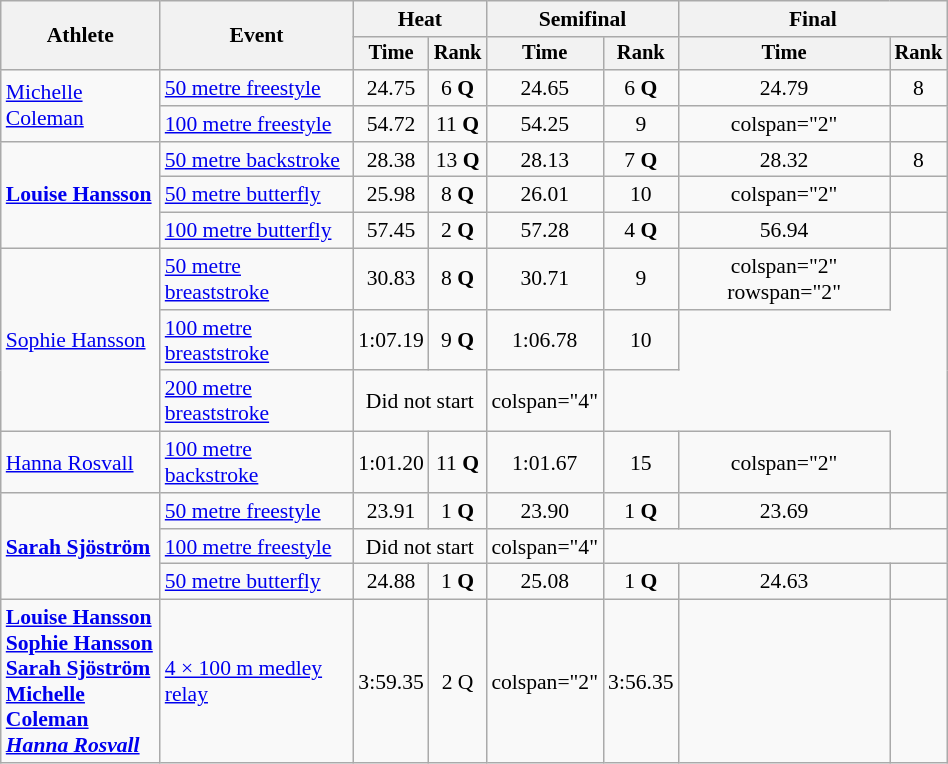<table class="wikitable" style="text-align:center; font-size:90%; width:50%;">
<tr>
<th rowspan="2">Athlete</th>
<th rowspan="2">Event</th>
<th colspan="2">Heat</th>
<th colspan="2">Semifinal</th>
<th colspan="2">Final</th>
</tr>
<tr style="font-size:95%">
<th>Time</th>
<th>Rank</th>
<th>Time</th>
<th>Rank</th>
<th>Time</th>
<th>Rank</th>
</tr>
<tr align=center>
<td align=left rowspan="2"><a href='#'>Michelle Coleman</a></td>
<td align=left><a href='#'>50 metre freestyle</a></td>
<td>24.75</td>
<td>6 <strong>Q</strong></td>
<td>24.65</td>
<td>6 <strong>Q</strong></td>
<td>24.79</td>
<td>8</td>
</tr>
<tr align=center>
<td align=left><a href='#'>100 metre freestyle</a></td>
<td>54.72</td>
<td>11 <strong>Q</strong></td>
<td>54.25</td>
<td>9</td>
<td>colspan="2" </td>
</tr>
<tr align=center>
<td align=left rowspan="3"><strong><a href='#'>Louise Hansson</a></strong></td>
<td align=left><a href='#'>50 metre backstroke</a></td>
<td>28.38</td>
<td>13 <strong>Q</strong></td>
<td>28.13</td>
<td>7 <strong>Q</strong></td>
<td>28.32</td>
<td>8</td>
</tr>
<tr align=center>
<td align=left><a href='#'>50 metre butterfly</a></td>
<td>25.98</td>
<td>8 <strong>Q</strong></td>
<td>26.01</td>
<td>10</td>
<td>colspan="2" </td>
</tr>
<tr align=center>
<td align=left><a href='#'>100 metre butterfly</a></td>
<td>57.45</td>
<td>2 <strong>Q</strong></td>
<td>57.28</td>
<td>4 <strong>Q</strong></td>
<td>56.94</td>
<td></td>
</tr>
<tr align=center>
<td align=left rowspan="3"><a href='#'>Sophie Hansson</a></td>
<td align=left><a href='#'>50 metre breaststroke</a></td>
<td>30.83</td>
<td>8 <strong>Q</strong></td>
<td>30.71</td>
<td>9</td>
<td>colspan="2" rowspan="2" </td>
</tr>
<tr align=center>
<td align=left><a href='#'>100 metre breaststroke</a></td>
<td>1:07.19</td>
<td>9 <strong>Q</strong></td>
<td>1:06.78</td>
<td>10</td>
</tr>
<tr align=center>
<td align=left><a href='#'>200 metre breaststroke</a></td>
<td colspan="2">Did not start</td>
<td>colspan="4" </td>
</tr>
<tr align=center>
<td align=left><a href='#'>Hanna Rosvall</a></td>
<td align=left><a href='#'>100 metre backstroke</a></td>
<td>1:01.20</td>
<td>11 <strong>Q</strong></td>
<td>1:01.67</td>
<td>15</td>
<td>colspan="2" </td>
</tr>
<tr align=center>
<td align=left rowspan="3"><strong><a href='#'>Sarah Sjöström</a></strong></td>
<td align=left><a href='#'>50 metre freestyle</a></td>
<td>23.91</td>
<td>1 <strong>Q</strong></td>
<td>23.90</td>
<td>1 <strong>Q</strong></td>
<td>23.69</td>
<td></td>
</tr>
<tr align=center>
<td align=left><a href='#'>100 metre freestyle</a></td>
<td colspan="2">Did not start</td>
<td>colspan="4" </td>
</tr>
<tr align=center>
<td align=left><a href='#'>50 metre butterfly</a></td>
<td>24.88</td>
<td>1 <strong>Q</strong></td>
<td>25.08</td>
<td>1 <strong>Q</strong></td>
<td>24.63</td>
<td></td>
</tr>
<tr>
<td align=left><strong><a href='#'>Louise Hansson</a><br><a href='#'>Sophie Hansson</a><br><a href='#'>Sarah Sjöström</a><br><a href='#'>Michelle Coleman</a><br><em><a href='#'>Hanna Rosvall</a><strong><em></td>
<td align=left><a href='#'>4 × 100 m medley relay</a></td>
<td>3:59.35</td>
<td>2 </strong>Q<strong></td>
<td>colspan="2"  </td>
<td>3:56.35</td>
<td></td>
</tr>
</table>
